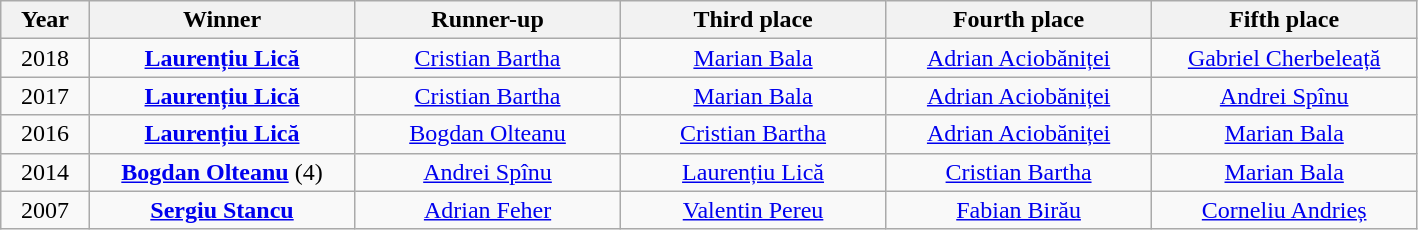<table class="sortable wikitable" style="text-align: center;">
<tr>
<th width=5%>Year</th>
<th width=15%>Winner</th>
<th width=15%>Runner-up</th>
<th width=15%>Third place</th>
<th width=15%>Fourth place</th>
<th width=15%>Fifth place</th>
</tr>
<tr>
<td>2018</td>
<td><strong><a href='#'>Laurențiu Lică</a></strong></td>
<td><a href='#'>Cristian Bartha</a></td>
<td><a href='#'>Marian Bala</a></td>
<td><a href='#'>Adrian Aciobăniței</a></td>
<td><a href='#'>Gabriel Cherbeleață</a></td>
</tr>
<tr>
<td>2017</td>
<td><strong><a href='#'>Laurențiu Lică</a></strong></td>
<td><a href='#'>Cristian Bartha</a></td>
<td><a href='#'>Marian Bala</a></td>
<td><a href='#'>Adrian Aciobăniței</a></td>
<td><a href='#'>Andrei Spînu</a></td>
</tr>
<tr>
<td>2016</td>
<td><strong><a href='#'>Laurențiu Lică</a></strong></td>
<td><a href='#'>Bogdan Olteanu</a></td>
<td><a href='#'>Cristian Bartha</a></td>
<td><a href='#'>Adrian Aciobăniței</a></td>
<td><a href='#'>Marian Bala</a></td>
</tr>
<tr>
<td>2014</td>
<td><strong><a href='#'>Bogdan Olteanu</a></strong> (4)</td>
<td><a href='#'>Andrei Spînu</a></td>
<td><a href='#'>Laurențiu Lică</a></td>
<td><a href='#'>Cristian Bartha</a></td>
<td><a href='#'>Marian Bala</a></td>
</tr>
<tr>
<td>2007</td>
<td><strong><a href='#'>Sergiu Stancu</a></strong></td>
<td><a href='#'>Adrian Feher</a></td>
<td><a href='#'>Valentin Pereu</a></td>
<td><a href='#'>Fabian Birău</a></td>
<td><a href='#'>Corneliu Andrieș</a></td>
</tr>
</table>
